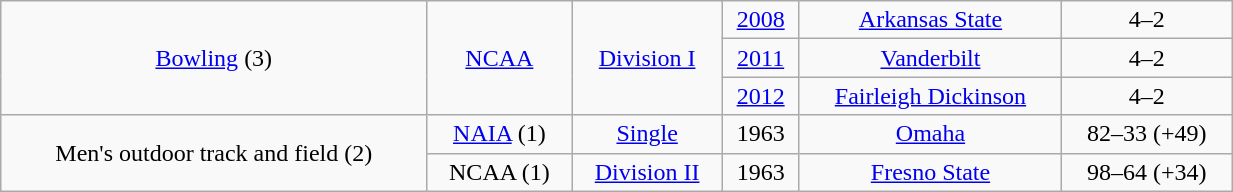<table class="wikitable" width="65%">
<tr align="center">
<td rowspan="3"><a href='#'>Bowling</a> (3)</td>
<td rowspan="3"><a href='#'>NCAA</a></td>
<td rowspan="3"><a href='#'>Division I</a></td>
<td><a href='#'>2008</a></td>
<td><a href='#'>Arkansas State</a></td>
<td>4–2</td>
</tr>
<tr align="center">
<td><a href='#'>2011</a></td>
<td><a href='#'>Vanderbilt</a></td>
<td>4–2</td>
</tr>
<tr align="center">
<td><a href='#'>2012</a></td>
<td><a href='#'>Fairleigh Dickinson</a></td>
<td>4–2</td>
</tr>
<tr align="center">
<td rowspan="2">Men's outdoor track and field (2)</td>
<td rowspan="1"><a href='#'>NAIA</a> (1)</td>
<td rowspan="1"><a href='#'>Single</a></td>
<td>1963</td>
<td><a href='#'>Omaha</a></td>
<td>82–33 (+49)</td>
</tr>
<tr align="center">
<td>NCAA (1)</td>
<td><a href='#'>Division II</a></td>
<td>1963</td>
<td><a href='#'>Fresno State</a></td>
<td>98–64 (+34)</td>
</tr>
</table>
